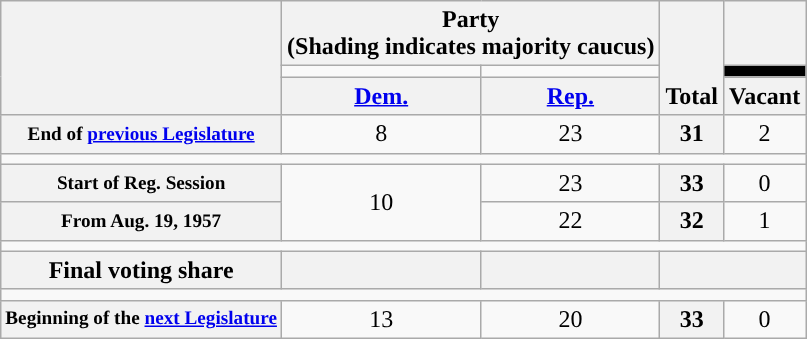<table class=wikitable style="text-align:center">
<tr style="vertical-align:bottom;">
<th rowspan=3></th>
<th colspan=2>Party <div>(Shading indicates majority caucus)</div></th>
<th rowspan=3>Total</th>
<th></th>
</tr>
<tr style="height:5px">
<td style="background-color:"></td>
<td style="background-color:"></td>
<td style="background:black;"></td>
</tr>
<tr>
<th><a href='#'>Dem.</a></th>
<th><a href='#'>Rep.</a></th>
<th>Vacant</th>
</tr>
<tr>
<th style="font-size:80%;">End of <a href='#'>previous Legislature</a></th>
<td>8</td>
<td>23</td>
<th>31</th>
<td>2</td>
</tr>
<tr>
<td colspan=5></td>
</tr>
<tr>
<th style="font-size:80%;">Start of Reg. Session</th>
<td rowspan="2">10</td>
<td>23</td>
<th>33</th>
<td>0</td>
</tr>
<tr>
<th style="font-size:80%;">From Aug. 19, 1957</th>
<td>22</td>
<th>32</th>
<td>1</td>
</tr>
<tr>
<td colspan=5></td>
</tr>
<tr>
<th>Final voting share</th>
<th></th>
<th></th>
<th colspan=2></th>
</tr>
<tr>
<td colspan=5></td>
</tr>
<tr>
<th style="font-size:80%;">Beginning of the <a href='#'>next Legislature</a></th>
<td>13</td>
<td>20</td>
<th>33</th>
<td>0</td>
</tr>
</table>
